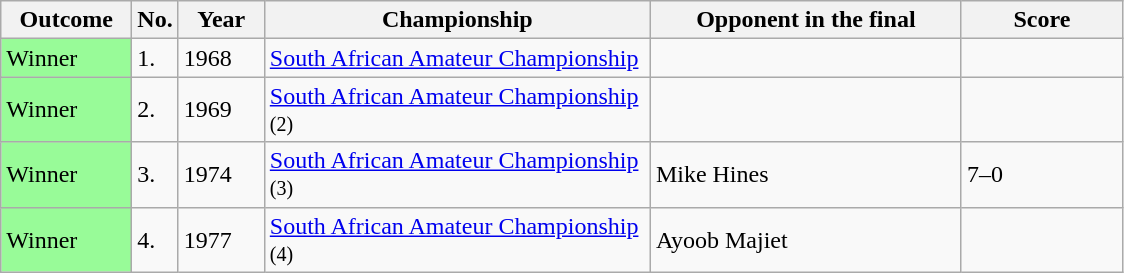<table class="sortable wikitable">
<tr>
<th width="80">Outcome</th>
<th width="20">No.</th>
<th width="50">Year</th>
<th width="250">Championship</th>
<th width="200">Opponent in the final</th>
<th width="100">Score</th>
</tr>
<tr>
<td style="background:#98FB98">Winner</td>
<td>1.</td>
<td>1968</td>
<td><a href='#'>South African Amateur Championship</a></td>
<td></td>
<td></td>
</tr>
<tr>
<td style="background:#98FB98">Winner</td>
<td>2.</td>
<td>1969</td>
<td><a href='#'>South African Amateur Championship</a> <small>(2)</small></td>
<td></td>
<td></td>
</tr>
<tr>
<td style="background:#98FB98">Winner</td>
<td>3.</td>
<td>1974</td>
<td><a href='#'>South African Amateur Championship</a> <small>(3)</small></td>
<td> Mike Hines</td>
<td>7–0</td>
</tr>
<tr>
<td style="background:#98FB98">Winner</td>
<td>4.</td>
<td>1977</td>
<td><a href='#'>South African Amateur Championship</a> <small>(4)</small></td>
<td> Ayoob Majiet</td>
<td></td>
</tr>
</table>
